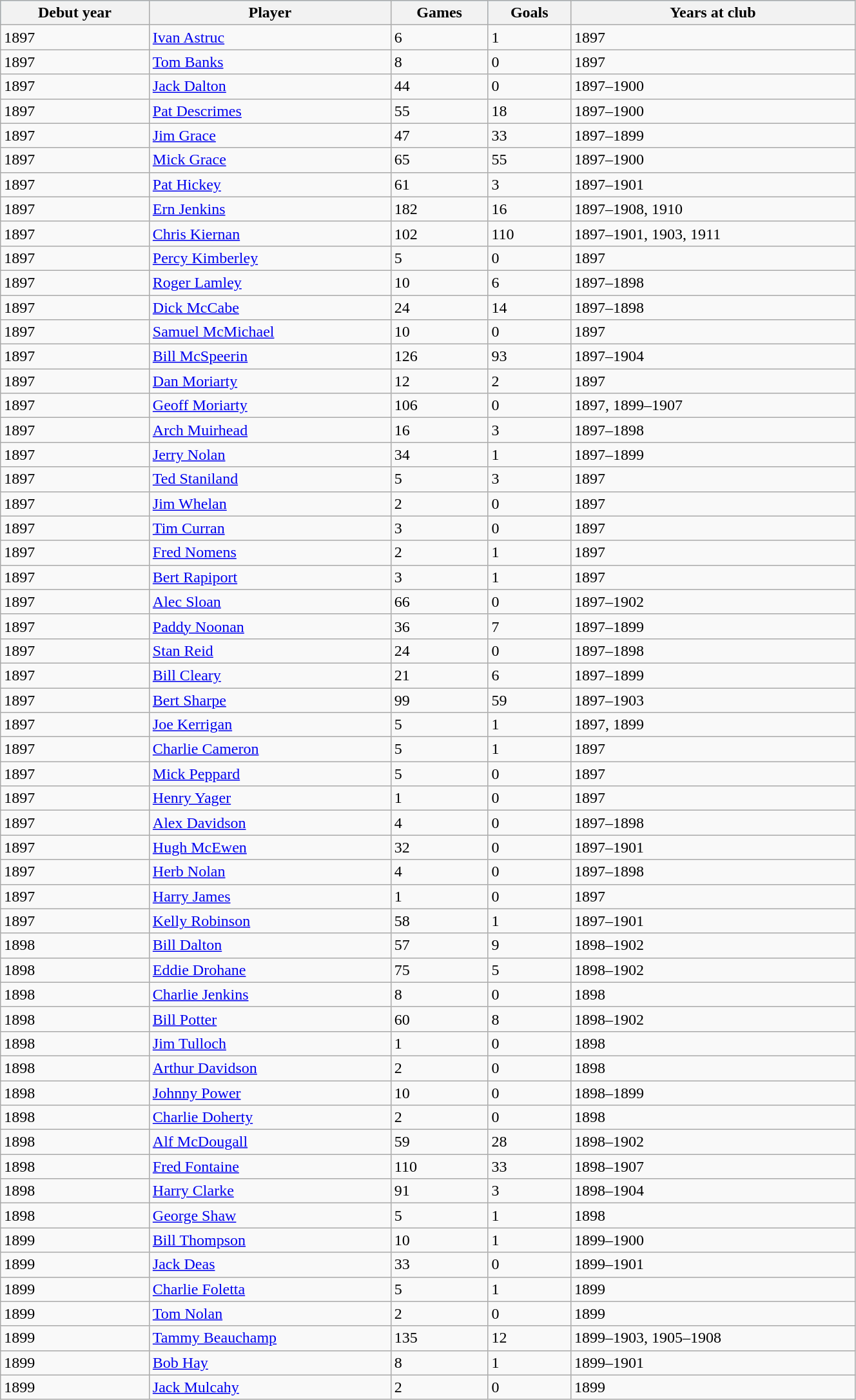<table class="wikitable sortable" style="width:70%;">
<tr style="background:#87cefa;">
<th>Debut year</th>
<th>Player</th>
<th>Games</th>
<th>Goals</th>
<th>Years at club</th>
</tr>
<tr>
<td>1897</td>
<td><a href='#'>Ivan Astruc</a></td>
<td>6</td>
<td>1</td>
<td>1897</td>
</tr>
<tr>
<td>1897</td>
<td><a href='#'>Tom Banks</a></td>
<td>8</td>
<td>0</td>
<td>1897</td>
</tr>
<tr>
<td>1897</td>
<td><a href='#'>Jack Dalton</a></td>
<td>44</td>
<td>0</td>
<td>1897–1900</td>
</tr>
<tr>
<td>1897</td>
<td><a href='#'>Pat Descrimes</a></td>
<td>55</td>
<td>18</td>
<td>1897–1900</td>
</tr>
<tr>
<td>1897</td>
<td><a href='#'>Jim Grace</a></td>
<td>47</td>
<td>33</td>
<td>1897–1899</td>
</tr>
<tr>
<td>1897</td>
<td><a href='#'>Mick Grace</a></td>
<td>65</td>
<td>55</td>
<td>1897–1900</td>
</tr>
<tr>
<td>1897</td>
<td><a href='#'>Pat Hickey</a></td>
<td>61</td>
<td>3</td>
<td>1897–1901</td>
</tr>
<tr>
<td>1897</td>
<td><a href='#'>Ern Jenkins</a></td>
<td>182</td>
<td>16</td>
<td>1897–1908, 1910</td>
</tr>
<tr>
<td>1897</td>
<td><a href='#'>Chris Kiernan</a></td>
<td>102</td>
<td>110</td>
<td>1897–1901, 1903, 1911</td>
</tr>
<tr>
<td>1897</td>
<td><a href='#'>Percy Kimberley</a></td>
<td>5</td>
<td>0</td>
<td>1897</td>
</tr>
<tr>
<td>1897</td>
<td><a href='#'>Roger Lamley</a></td>
<td>10</td>
<td>6</td>
<td>1897–1898</td>
</tr>
<tr>
<td>1897</td>
<td><a href='#'>Dick McCabe</a></td>
<td>24</td>
<td>14</td>
<td>1897–1898</td>
</tr>
<tr>
<td>1897</td>
<td><a href='#'>Samuel McMichael</a></td>
<td>10</td>
<td>0</td>
<td>1897</td>
</tr>
<tr>
<td>1897</td>
<td><a href='#'>Bill McSpeerin</a></td>
<td>126</td>
<td>93</td>
<td>1897–1904</td>
</tr>
<tr>
<td>1897</td>
<td><a href='#'>Dan Moriarty</a></td>
<td>12</td>
<td>2</td>
<td>1897</td>
</tr>
<tr>
<td>1897</td>
<td><a href='#'>Geoff Moriarty</a></td>
<td>106</td>
<td>0</td>
<td>1897, 1899–1907</td>
</tr>
<tr>
<td>1897</td>
<td><a href='#'>Arch Muirhead</a></td>
<td>16</td>
<td>3</td>
<td>1897–1898</td>
</tr>
<tr>
<td>1897</td>
<td><a href='#'>Jerry Nolan</a></td>
<td>34</td>
<td>1</td>
<td>1897–1899</td>
</tr>
<tr>
<td>1897</td>
<td><a href='#'>Ted Staniland</a></td>
<td>5</td>
<td>3</td>
<td>1897</td>
</tr>
<tr>
<td>1897</td>
<td><a href='#'>Jim Whelan</a></td>
<td>2</td>
<td>0</td>
<td>1897</td>
</tr>
<tr>
<td>1897</td>
<td><a href='#'>Tim Curran</a></td>
<td>3</td>
<td>0</td>
<td>1897</td>
</tr>
<tr>
<td>1897</td>
<td><a href='#'>Fred Nomens</a></td>
<td>2</td>
<td>1</td>
<td>1897</td>
</tr>
<tr>
<td>1897</td>
<td><a href='#'>Bert Rapiport</a></td>
<td>3</td>
<td>1</td>
<td>1897</td>
</tr>
<tr>
<td>1897</td>
<td><a href='#'>Alec Sloan</a></td>
<td>66</td>
<td>0</td>
<td>1897–1902</td>
</tr>
<tr>
<td>1897</td>
<td><a href='#'>Paddy Noonan</a></td>
<td>36</td>
<td>7</td>
<td>1897–1899</td>
</tr>
<tr>
<td>1897</td>
<td><a href='#'>Stan Reid</a></td>
<td>24</td>
<td>0</td>
<td>1897–1898</td>
</tr>
<tr>
<td>1897</td>
<td><a href='#'>Bill Cleary</a></td>
<td>21</td>
<td>6</td>
<td>1897–1899</td>
</tr>
<tr>
<td>1897</td>
<td><a href='#'>Bert Sharpe</a></td>
<td>99</td>
<td>59</td>
<td>1897–1903</td>
</tr>
<tr>
<td>1897</td>
<td><a href='#'>Joe Kerrigan</a></td>
<td>5</td>
<td>1</td>
<td>1897, 1899</td>
</tr>
<tr>
<td>1897</td>
<td><a href='#'>Charlie Cameron</a></td>
<td>5</td>
<td>1</td>
<td>1897</td>
</tr>
<tr>
<td>1897</td>
<td><a href='#'>Mick Peppard</a></td>
<td>5</td>
<td>0</td>
<td>1897</td>
</tr>
<tr>
<td>1897</td>
<td><a href='#'>Henry Yager</a></td>
<td>1</td>
<td>0</td>
<td>1897</td>
</tr>
<tr>
<td>1897</td>
<td><a href='#'>Alex Davidson</a></td>
<td>4</td>
<td>0</td>
<td>1897–1898</td>
</tr>
<tr>
<td>1897</td>
<td><a href='#'>Hugh McEwen</a></td>
<td>32</td>
<td>0</td>
<td>1897–1901</td>
</tr>
<tr>
<td>1897</td>
<td><a href='#'>Herb Nolan</a></td>
<td>4</td>
<td>0</td>
<td>1897–1898</td>
</tr>
<tr>
<td>1897</td>
<td><a href='#'>Harry James</a></td>
<td>1</td>
<td>0</td>
<td>1897</td>
</tr>
<tr>
<td>1897</td>
<td><a href='#'>Kelly Robinson</a></td>
<td>58</td>
<td>1</td>
<td>1897–1901</td>
</tr>
<tr>
<td>1898</td>
<td><a href='#'>Bill Dalton</a></td>
<td>57</td>
<td>9</td>
<td>1898–1902</td>
</tr>
<tr>
<td>1898</td>
<td><a href='#'>Eddie Drohane</a></td>
<td>75</td>
<td>5</td>
<td>1898–1902</td>
</tr>
<tr>
<td>1898</td>
<td><a href='#'>Charlie Jenkins</a></td>
<td>8</td>
<td>0</td>
<td>1898</td>
</tr>
<tr>
<td>1898</td>
<td><a href='#'>Bill Potter</a></td>
<td>60</td>
<td>8</td>
<td>1898–1902</td>
</tr>
<tr>
<td>1898</td>
<td><a href='#'>Jim Tulloch</a></td>
<td>1</td>
<td>0</td>
<td>1898</td>
</tr>
<tr>
<td>1898</td>
<td><a href='#'>Arthur Davidson</a></td>
<td>2</td>
<td>0</td>
<td>1898</td>
</tr>
<tr>
<td>1898</td>
<td><a href='#'>Johnny Power</a></td>
<td>10</td>
<td>0</td>
<td>1898–1899</td>
</tr>
<tr>
<td>1898</td>
<td><a href='#'>Charlie Doherty</a></td>
<td>2</td>
<td>0</td>
<td>1898</td>
</tr>
<tr>
<td>1898</td>
<td><a href='#'>Alf McDougall</a></td>
<td>59</td>
<td>28</td>
<td>1898–1902</td>
</tr>
<tr>
<td>1898</td>
<td><a href='#'>Fred Fontaine</a></td>
<td>110</td>
<td>33</td>
<td>1898–1907</td>
</tr>
<tr>
<td>1898</td>
<td><a href='#'>Harry Clarke</a></td>
<td>91</td>
<td>3</td>
<td>1898–1904</td>
</tr>
<tr>
<td>1898</td>
<td><a href='#'>George Shaw</a></td>
<td>5</td>
<td>1</td>
<td>1898</td>
</tr>
<tr>
<td>1899</td>
<td><a href='#'>Bill Thompson</a></td>
<td>10</td>
<td>1</td>
<td>1899–1900</td>
</tr>
<tr>
<td>1899</td>
<td><a href='#'>Jack Deas</a></td>
<td>33</td>
<td>0</td>
<td>1899–1901</td>
</tr>
<tr>
<td>1899</td>
<td><a href='#'>Charlie Foletta</a></td>
<td>5</td>
<td>1</td>
<td>1899</td>
</tr>
<tr>
<td>1899</td>
<td><a href='#'>Tom Nolan</a></td>
<td>2</td>
<td>0</td>
<td>1899</td>
</tr>
<tr>
<td>1899</td>
<td><a href='#'>Tammy Beauchamp</a></td>
<td>135</td>
<td>12</td>
<td>1899–1903, 1905–1908</td>
</tr>
<tr>
<td>1899</td>
<td><a href='#'>Bob Hay</a></td>
<td>8</td>
<td>1</td>
<td>1899–1901</td>
</tr>
<tr>
<td>1899</td>
<td><a href='#'>Jack Mulcahy</a></td>
<td>2</td>
<td>0</td>
<td>1899</td>
</tr>
</table>
